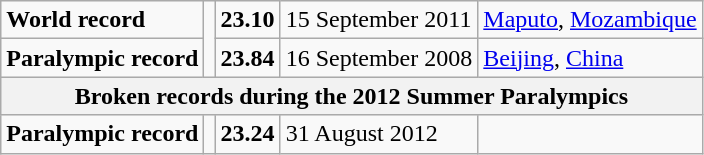<table class="wikitable">
<tr>
<td><strong>World record</strong></td>
<td rowspan="2"></td>
<td><strong>23.10</strong></td>
<td>15 September 2011</td>
<td><a href='#'>Maputo</a>, <a href='#'>Mozambique</a></td>
</tr>
<tr>
<td><strong>Paralympic record</strong></td>
<td><strong>23.84</strong></td>
<td>16 September 2008</td>
<td><a href='#'>Beijing</a>, <a href='#'>China</a></td>
</tr>
<tr>
<th colspan="5">Broken records during the 2012 Summer Paralympics</th>
</tr>
<tr>
<td><strong>Paralympic record</strong></td>
<td></td>
<td><strong>23.24</strong></td>
<td>31 August 2012</td>
<td></td>
</tr>
</table>
